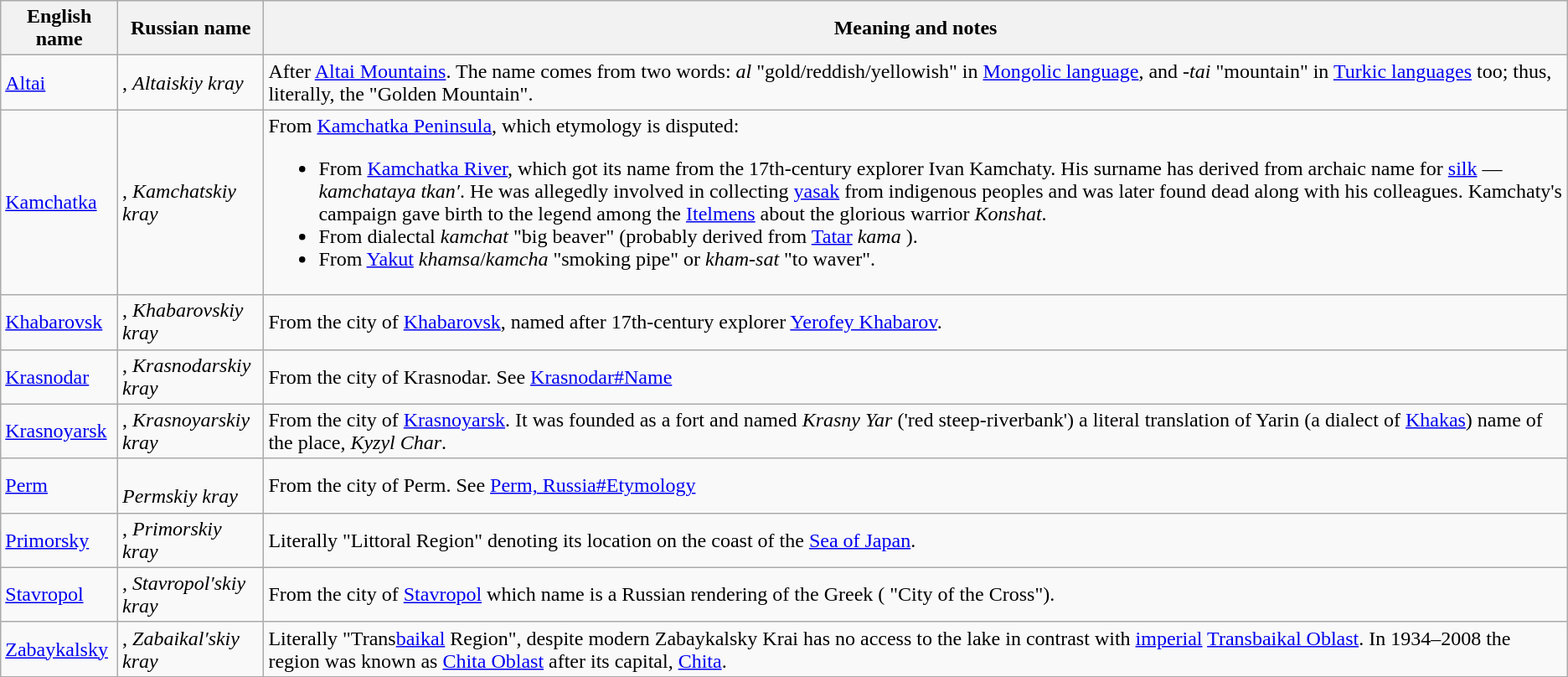<table class="wikitable sortable">
<tr ">
<th>English name</th>
<th>Russian name</th>
<th>Meaning and notes</th>
</tr>
<tr>
<td> <a href='#'>Altai</a></td>
<td>, <em>Altaiskiy kray</em></td>
<td>After <a href='#'>Altai Mountains</a>. The name comes from two words: <em>al</em> "gold/reddish/yellowish" in <a href='#'>Mongolic language</a>,  and <em>-tai</em> "mountain" in <a href='#'>Turkic languages</a> too; thus, literally, the "Golden Mountain".</td>
</tr>
<tr>
<td> <a href='#'>Kamchatka</a></td>
<td>, <em>Kamchatskiy kray</em></td>
<td>From <a href='#'>Kamchatka Peninsula</a>, which etymology is disputed:<br><ul><li>From <a href='#'>Kamchatka River</a>, which got its name from the 17th-century explorer Ivan Kamchaty. His surname has derived from archaic name for <a href='#'>silk</a> — <em>kamchataya tkan′</em>. He was allegedly involved in collecting <a href='#'>yasak</a> from indigenous peoples and was later found dead along with his colleagues. Kamchaty's campaign gave birth to the legend among the <a href='#'>Itelmens</a> about the glorious warrior <em>Konshat</em>.</li><li>From dialectal <em>kamchat</em> "big beaver" (probably derived from <a href='#'>Tatar</a> <em>kama</em> ).</li><li>From <a href='#'>Yakut</a> <em>khamsa</em>/<em>kamcha</em> "smoking pipe" or <em>kham-sat</em> "to waver".</li></ul></td>
</tr>
<tr>
<td> <a href='#'>Khabarovsk</a></td>
<td>, <em>Khabarovskiy kray</em></td>
<td>From the city of <a href='#'>Khabarovsk</a>, named after 17th-century explorer <a href='#'>Yerofey Khabarov</a>.</td>
</tr>
<tr>
<td> <a href='#'>Krasnodar</a></td>
<td>, <em>Krasnodarskiy kray</em></td>
<td>From the city of Krasnodar. See <a href='#'>Krasnodar#Name</a></td>
</tr>
<tr>
<td> <a href='#'>Krasnoyarsk</a></td>
<td>, <em>Krasnoyarskiy kray</em></td>
<td>From the city of <a href='#'>Krasnoyarsk</a>. It was founded as a fort and named <em>Krasny Yar</em> ('red steep-riverbank') a literal translation of Yarin (a dialect of <a href='#'>Khakas</a>) name of the place, <em>Kyzyl Char</em>.</td>
</tr>
<tr>
<td> <a href='#'>Perm</a></td>
<td><br><em>Permskiy kray</em></td>
<td>From the city of Perm. See <a href='#'>Perm, Russia#Etymology</a></td>
</tr>
<tr>
<td> <a href='#'>Primorsky</a></td>
<td>, <em>Primorskiy kray</em></td>
<td>Literally "Littoral Region" denoting its location on the coast of the <a href='#'>Sea of Japan</a>.</td>
</tr>
<tr>
<td> <a href='#'>Stavropol</a></td>
<td>, <em>Stavropol′skiy kray</em></td>
<td>From the city of <a href='#'>Stavropol</a> which name is a Russian rendering of the Greek  ( "City of the Cross").</td>
</tr>
<tr>
<td> <a href='#'>Zabaykalsky</a></td>
<td>, <em>Zabaikal′skiy kray</em></td>
<td>Literally "Trans<a href='#'>baikal</a> Region", despite modern Zabaykalsky Krai has no access to the lake in contrast with <a href='#'>imperial</a> <a href='#'>Transbaikal Oblast</a>. In 1934–2008 the region was known as <a href='#'>Chita Oblast</a> after its capital, <a href='#'>Chita</a>.</td>
</tr>
</table>
